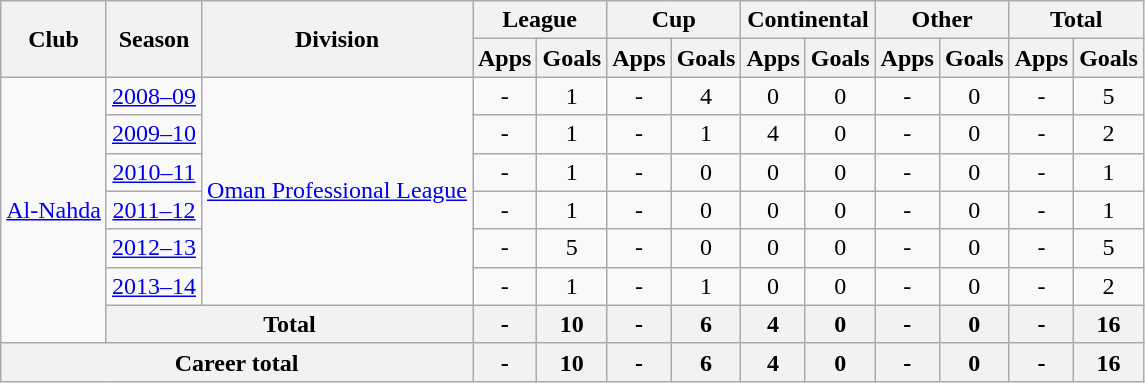<table class="wikitable" style="text-align: center;">
<tr>
<th rowspan="2">Club</th>
<th rowspan="2">Season</th>
<th rowspan="2">Division</th>
<th colspan="2">League</th>
<th colspan="2">Cup</th>
<th colspan="2">Continental</th>
<th colspan="2">Other</th>
<th colspan="2">Total</th>
</tr>
<tr>
<th>Apps</th>
<th>Goals</th>
<th>Apps</th>
<th>Goals</th>
<th>Apps</th>
<th>Goals</th>
<th>Apps</th>
<th>Goals</th>
<th>Apps</th>
<th>Goals</th>
</tr>
<tr>
<td rowspan="7"><a href='#'>Al-Nahda</a></td>
<td><a href='#'>2008–09</a></td>
<td rowspan="6"><a href='#'>Oman Professional League</a></td>
<td>-</td>
<td>1</td>
<td>-</td>
<td>4</td>
<td>0</td>
<td>0</td>
<td>-</td>
<td>0</td>
<td>-</td>
<td>5</td>
</tr>
<tr>
<td><a href='#'>2009–10</a></td>
<td>-</td>
<td>1</td>
<td>-</td>
<td>1</td>
<td>4</td>
<td>0</td>
<td>-</td>
<td>0</td>
<td>-</td>
<td>2</td>
</tr>
<tr>
<td><a href='#'>2010–11</a></td>
<td>-</td>
<td>1</td>
<td>-</td>
<td>0</td>
<td>0</td>
<td>0</td>
<td>-</td>
<td>0</td>
<td>-</td>
<td>1</td>
</tr>
<tr>
<td><a href='#'>2011–12</a></td>
<td>-</td>
<td>1</td>
<td>-</td>
<td>0</td>
<td>0</td>
<td>0</td>
<td>-</td>
<td>0</td>
<td>-</td>
<td>1</td>
</tr>
<tr>
<td><a href='#'>2012–13</a></td>
<td>-</td>
<td>5</td>
<td>-</td>
<td>0</td>
<td>0</td>
<td>0</td>
<td>-</td>
<td>0</td>
<td>-</td>
<td>5</td>
</tr>
<tr>
<td><a href='#'>2013–14</a></td>
<td>-</td>
<td>1</td>
<td>-</td>
<td>1</td>
<td>0</td>
<td>0</td>
<td>-</td>
<td>0</td>
<td>-</td>
<td>2</td>
</tr>
<tr>
<th colspan="2">Total</th>
<th>-</th>
<th>10</th>
<th>-</th>
<th>6</th>
<th>4</th>
<th>0</th>
<th>-</th>
<th>0</th>
<th>-</th>
<th>16</th>
</tr>
<tr>
<th colspan="3">Career total</th>
<th>-</th>
<th>10</th>
<th>-</th>
<th>6</th>
<th>4</th>
<th>0</th>
<th>-</th>
<th>0</th>
<th>-</th>
<th>16</th>
</tr>
</table>
